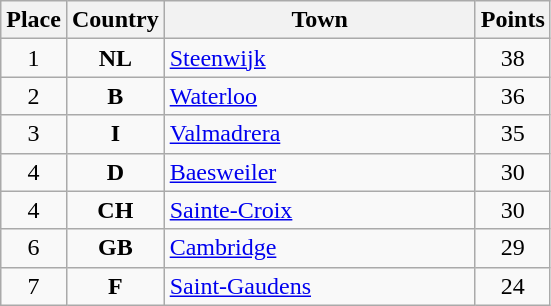<table class="wikitable">
<tr>
<th width="25">Place</th>
<th width="25">Country</th>
<th width="200">Town</th>
<th width="25">Points</th>
</tr>
<tr>
<td align="center">1</td>
<td align="center"><strong>NL</strong></td>
<td align="left"><a href='#'>Steenwijk</a></td>
<td align="center">38</td>
</tr>
<tr>
<td align="center">2</td>
<td align="center"><strong>B</strong></td>
<td align="left"><a href='#'>Waterloo</a></td>
<td align="center">36</td>
</tr>
<tr>
<td align="center">3</td>
<td align="center"><strong>I</strong></td>
<td align="left"><a href='#'>Valmadrera</a></td>
<td align="center">35</td>
</tr>
<tr>
<td align="center">4</td>
<td align="center"><strong>D</strong></td>
<td align="left"><a href='#'>Baesweiler</a></td>
<td align="center">30</td>
</tr>
<tr>
<td align="center">4</td>
<td align="center"><strong>CH</strong></td>
<td align="left"><a href='#'>Sainte-Croix</a></td>
<td align="center">30</td>
</tr>
<tr>
<td align="center">6</td>
<td align="center"><strong>GB</strong></td>
<td align="left"><a href='#'>Cambridge</a></td>
<td align="center">29</td>
</tr>
<tr>
<td align="center">7</td>
<td align="center"><strong>F</strong></td>
<td align="left"><a href='#'>Saint-Gaudens</a></td>
<td align="center">24</td>
</tr>
</table>
